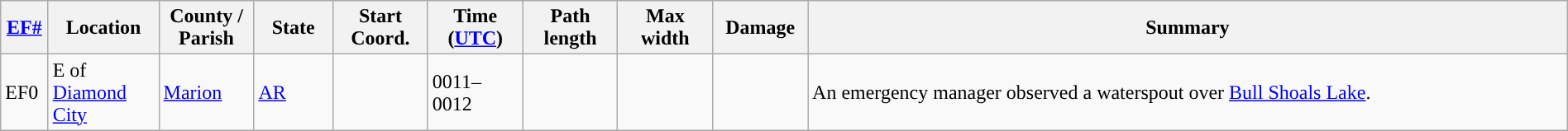<table class="wikitable sortable" style="width:100%;">
<tr>
<th scope="col" width="3%" align="center"><a href='#'>EF#</a></th>
<th scope="col" width="7%" align="center" class="unsortable">Location</th>
<th scope="col" width="6%" align="center" class="unsortable">County / Parish</th>
<th scope="col" width="5%" align="center">State</th>
<th scope="col" width="6%" align="center">Start Coord.</th>
<th scope="col" width="6%" align="center">Time (<a href='#'>UTC</a>)</th>
<th scope="col" width="6%" align="center">Path length</th>
<th scope="col" width="6%" align="center">Max width</th>
<th scope="col" width="6%" align="center">Damage</th>
<th scope="col" width="48%" class="unsortable" align="center">Summary</th>
</tr>
<tr>
<td>EF0</td>
<td>E of <a href='#'>Diamond City</a></td>
<td><a href='#'>Marion</a></td>
<td><a href='#'>AR</a></td>
<td></td>
<td>0011–0012</td>
<td></td>
<td></td>
<td></td>
<td>An emergency manager observed a waterspout over <a href='#'>Bull Shoals Lake</a>.</td>
</tr>
</table>
